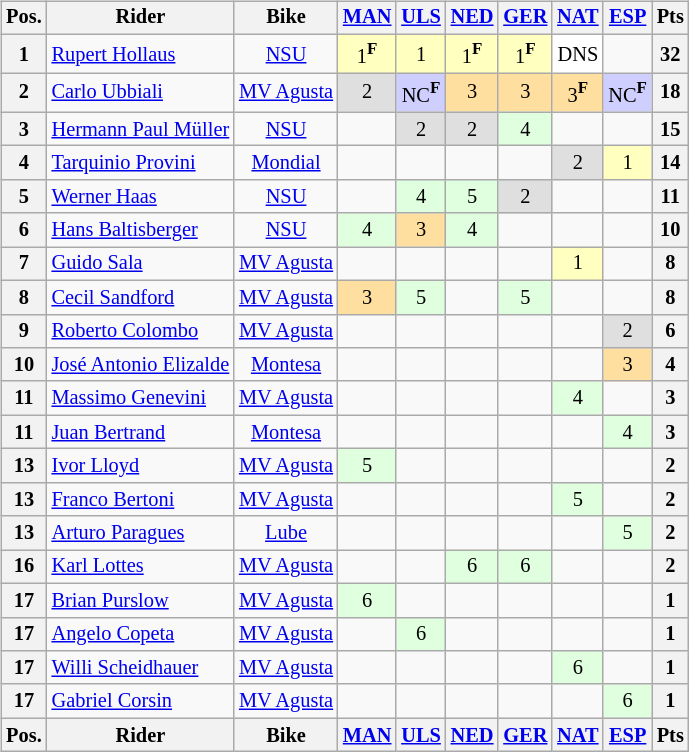<table>
<tr>
<td><br><table class="wikitable" style="font-size: 85%; text-align:center">
<tr>
<th>Pos.</th>
<th>Rider</th>
<th>Bike</th>
<th><a href='#'>MAN</a><br></th>
<th><a href='#'>ULS</a><br></th>
<th><a href='#'>NED</a><br></th>
<th><a href='#'>GER</a><br></th>
<th><a href='#'>NAT</a><br></th>
<th><a href='#'>ESP</a><br></th>
<th>Pts</th>
</tr>
<tr>
<th>1</th>
<td align="left"> <a href='#'>Rupert Hollaus</a></td>
<td><a href='#'>NSU</a></td>
<td style="background:#ffffbf;">1<strong><sup>F</sup></strong></td>
<td style="background:#ffffbf;">1</td>
<td style="background:#ffffbf;">1<strong><sup>F</sup></strong></td>
<td style="background:#ffffbf;">1<strong><sup>F</sup></strong></td>
<td style="background:#ffffff;">DNS</td>
<td></td>
<th>32</th>
</tr>
<tr>
<th>2</th>
<td align="left"> <a href='#'>Carlo Ubbiali</a></td>
<td><a href='#'>MV Agusta</a></td>
<td style="background:#dfdfdf;">2</td>
<td style="background:#cfcfff;">NC<strong><sup>F</sup></strong></td>
<td style="background:#ffdf9f;">3</td>
<td style="background:#ffdf9f;">3</td>
<td style="background:#ffdf9f;">3<strong><sup>F</sup></strong></td>
<td style="background:#cfcfff;">NC<strong><sup>F</sup></strong></td>
<th>18</th>
</tr>
<tr>
<th>3</th>
<td align="left"> <a href='#'>Hermann Paul Müller</a></td>
<td><a href='#'>NSU</a></td>
<td></td>
<td style="background:#dfdfdf;">2</td>
<td style="background:#dfdfdf;">2</td>
<td style="background:#dfffdf;">4</td>
<td></td>
<td></td>
<th>15</th>
</tr>
<tr>
<th>4</th>
<td align="left"> <a href='#'>Tarquinio Provini</a></td>
<td><a href='#'>Mondial</a></td>
<td></td>
<td></td>
<td></td>
<td></td>
<td style="background:#dfdfdf;">2</td>
<td style="background:#ffffbf;">1</td>
<th>14</th>
</tr>
<tr>
<th>5</th>
<td align="left"> <a href='#'>Werner Haas</a></td>
<td><a href='#'>NSU</a></td>
<td></td>
<td style="background:#dfffdf;">4</td>
<td style="background:#dfffdf;">5</td>
<td style="background:#dfdfdf;">2</td>
<td></td>
<td></td>
<th>11</th>
</tr>
<tr>
<th>6</th>
<td align="left"> <a href='#'>Hans Baltisberger</a></td>
<td><a href='#'>NSU</a></td>
<td style="background:#dfffdf;">4</td>
<td style="background:#ffdf9f;">3</td>
<td style="background:#dfffdf;">4</td>
<td></td>
<td></td>
<td></td>
<th>10</th>
</tr>
<tr>
<th>7</th>
<td align="left"> <a href='#'>Guido Sala</a></td>
<td><a href='#'>MV Agusta</a></td>
<td></td>
<td></td>
<td></td>
<td></td>
<td style="background:#ffffbf;">1</td>
<td></td>
<th>8</th>
</tr>
<tr>
<th>8</th>
<td align="left"> <a href='#'>Cecil Sandford</a></td>
<td><a href='#'>MV Agusta</a></td>
<td style="background:#ffdf9f;">3</td>
<td style="background:#dfffdf;">5</td>
<td></td>
<td style="background:#dfffdf;">5</td>
<td></td>
<td></td>
<th>8</th>
</tr>
<tr>
<th>9</th>
<td align="left"> <a href='#'>Roberto Colombo</a></td>
<td><a href='#'>MV Agusta</a></td>
<td></td>
<td></td>
<td></td>
<td></td>
<td></td>
<td style="background:#dfdfdf;">2</td>
<th>6</th>
</tr>
<tr>
<th>10</th>
<td align="left"> <a href='#'>José Antonio Elizalde</a></td>
<td><a href='#'>Montesa</a></td>
<td></td>
<td></td>
<td></td>
<td></td>
<td></td>
<td style="background:#ffdf9f;">3</td>
<th>4</th>
</tr>
<tr>
<th>11</th>
<td align="left"> <a href='#'>Massimo Genevini</a></td>
<td><a href='#'>MV Agusta</a></td>
<td></td>
<td></td>
<td></td>
<td></td>
<td style="background:#dfffdf;">4</td>
<td></td>
<th>3</th>
</tr>
<tr>
<th>11</th>
<td align="left"> <a href='#'>Juan Bertrand</a></td>
<td><a href='#'>Montesa</a></td>
<td></td>
<td></td>
<td></td>
<td></td>
<td></td>
<td style="background:#dfffdf;">4</td>
<th>3</th>
</tr>
<tr>
<th>13</th>
<td align="left"> <a href='#'>Ivor Lloyd</a></td>
<td><a href='#'>MV Agusta</a></td>
<td style="background:#dfffdf;">5</td>
<td></td>
<td></td>
<td></td>
<td></td>
<td></td>
<th>2</th>
</tr>
<tr>
<th>13</th>
<td align="left"> <a href='#'>Franco Bertoni</a></td>
<td><a href='#'>MV Agusta</a></td>
<td></td>
<td></td>
<td></td>
<td></td>
<td style="background:#dfffdf;">5</td>
<td></td>
<th>2</th>
</tr>
<tr>
<th>13</th>
<td align="left"> <a href='#'>Arturo Paragues</a></td>
<td><a href='#'>Lube</a></td>
<td></td>
<td></td>
<td></td>
<td></td>
<td></td>
<td style="background:#dfffdf;">5</td>
<th>2</th>
</tr>
<tr>
<th>16</th>
<td align="left"> <a href='#'>Karl Lottes</a></td>
<td><a href='#'>MV Agusta</a></td>
<td></td>
<td></td>
<td style="background:#dfffdf;">6</td>
<td style="background:#dfffdf;">6</td>
<td></td>
<td></td>
<th>2</th>
</tr>
<tr>
<th>17</th>
<td align="left"> <a href='#'>Brian Purslow</a></td>
<td><a href='#'>MV Agusta</a></td>
<td style="background:#dfffdf;">6</td>
<td></td>
<td></td>
<td></td>
<td></td>
<td></td>
<th>1</th>
</tr>
<tr>
<th>17</th>
<td align="left"> <a href='#'>Angelo Copeta</a></td>
<td><a href='#'>MV Agusta</a></td>
<td></td>
<td style="background:#dfffdf;">6</td>
<td></td>
<td></td>
<td></td>
<td></td>
<th>1</th>
</tr>
<tr>
<th>17</th>
<td align="left"> <a href='#'>Willi Scheidhauer</a></td>
<td><a href='#'>MV Agusta</a></td>
<td></td>
<td></td>
<td></td>
<td></td>
<td style="background:#dfffdf;">6</td>
<td></td>
<th>1</th>
</tr>
<tr>
<th>17</th>
<td align="left"> <a href='#'>Gabriel Corsin</a></td>
<td><a href='#'>MV Agusta</a></td>
<td></td>
<td></td>
<td></td>
<td></td>
<td></td>
<td style="background:#dfffdf;">6</td>
<th>1</th>
</tr>
<tr>
<th>Pos.</th>
<th>Rider</th>
<th>Bike</th>
<th><a href='#'>MAN</a><br></th>
<th><a href='#'>ULS</a><br></th>
<th><a href='#'>NED</a><br></th>
<th><a href='#'>GER</a><br></th>
<th><a href='#'>NAT</a><br></th>
<th><a href='#'>ESP</a><br></th>
<th>Pts</th>
</tr>
</table>
</td>
<td valign="top"><br></td>
</tr>
</table>
